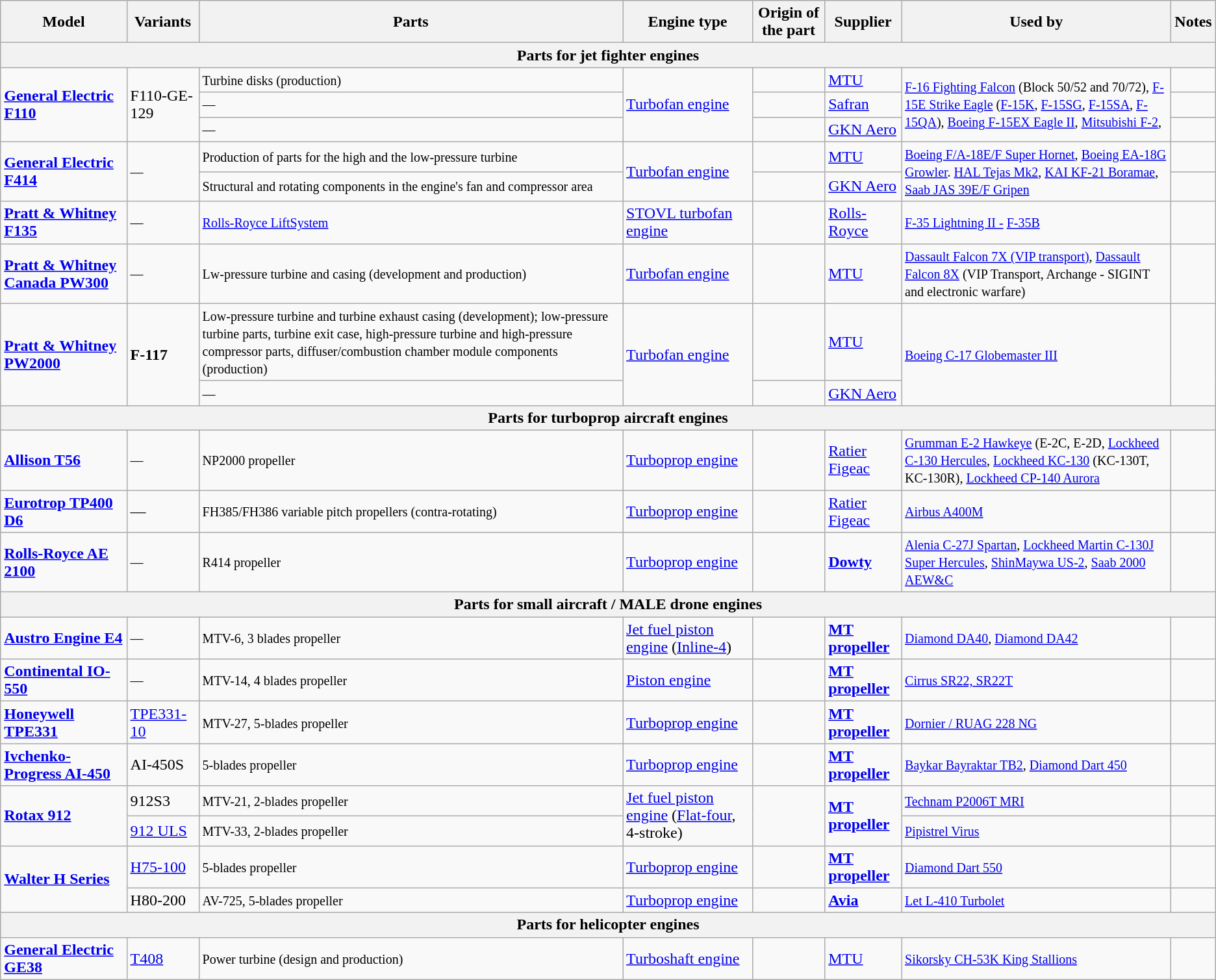<table class="wikitable sortable">
<tr>
<th>Model</th>
<th>Variants</th>
<th>Parts</th>
<th>Engine type</th>
<th>Origin of the part</th>
<th>Supplier</th>
<th>Used by</th>
<th>Notes</th>
</tr>
<tr>
<th colspan="8">Parts for jet fighter engines</th>
</tr>
<tr>
<td rowspan="3"><strong><a href='#'>General Electric F110</a></strong></td>
<td rowspan="3">F110-GE-129</td>
<td><small>Turbine disks (production)</small></td>
<td rowspan="3"><a href='#'>Turbofan engine</a></td>
<td><small></small></td>
<td><a href='#'>MTU</a></td>
<td rowspan="3"><small><a href='#'>F-16 Fighting Falcon</a> (Block 50/52 and 70/72), <a href='#'>F-15E Strike Eagle</a> (<a href='#'>F-15K</a>, <a href='#'>F-15SG</a>, <a href='#'>F-15SA</a>, <a href='#'>F-15QA</a>), <a href='#'>Boeing F-15EX Eagle II</a>, <a href='#'>Mitsubishi F-2</a>,</small></td>
<td></td>
</tr>
<tr>
<td><small>—</small></td>
<td><small></small></td>
<td><a href='#'>Safran</a></td>
<td></td>
</tr>
<tr>
<td><small>—</small></td>
<td><small></small></td>
<td><a href='#'>GKN Aero</a></td>
<td></td>
</tr>
<tr>
<td rowspan="2"><strong><a href='#'>General Electric F414</a></strong></td>
<td rowspan="2"><small>—</small></td>
<td><small>Production of parts for the high and the low-pressure turbine</small></td>
<td rowspan="2"><a href='#'>Turbofan engine</a></td>
<td><small></small></td>
<td><a href='#'>MTU</a></td>
<td rowspan="2"><small><a href='#'>Boeing F/A-18E/F Super Hornet</a>, <a href='#'>Boeing EA-18G Growler</a>. <a href='#'>HAL Tejas Mk2</a>, <a href='#'>KAI KF-21 Boramae</a>, <a href='#'>Saab JAS 39E/F Gripen</a></small></td>
<td></td>
</tr>
<tr>
<td><small>Structural and rotating components in the engine's fan and compressor area</small></td>
<td><small></small></td>
<td><a href='#'>GKN Aero</a></td>
<td></td>
</tr>
<tr>
<td><strong><a href='#'>Pratt & Whitney F135</a></strong></td>
<td><small>—</small></td>
<td><a href='#'><small>Rolls-Royce LiftSystem</small></a></td>
<td><a href='#'>STOVL turbofan engine</a></td>
<td><small></small></td>
<td><a href='#'>Rolls-Royce</a></td>
<td><small><a href='#'>F-35 Lightning II -</a> <a href='#'>F-35B</a></small></td>
<td></td>
</tr>
<tr>
<td><strong><a href='#'>Pratt & Whitney Canada PW300</a></strong></td>
<td><small>—</small></td>
<td><small>Lw-pressure turbine and casing (development and production)</small></td>
<td><a href='#'>Turbofan engine</a></td>
<td><small></small></td>
<td><a href='#'>MTU</a></td>
<td><small><a href='#'>Dassault Falcon 7X (VIP transport)</a>, <a href='#'>Dassault Falcon 8X</a> (VIP Transport, Archange - SIGINT and electronic warfare)</small></td>
<td></td>
</tr>
<tr>
<td rowspan="2"><strong><a href='#'>Pratt & Whitney PW2000</a></strong></td>
<td rowspan="2"><strong>F-117</strong></td>
<td><small>Low-pressure turbine and turbine exhaust casing (development); low-pressure turbine parts, turbine exit case, high-pressure turbine and high-pressure compressor parts, diffuser/combustion chamber module components (production)</small></td>
<td rowspan="2"><a href='#'>Turbofan engine</a></td>
<td><small></small></td>
<td><a href='#'>MTU</a></td>
<td rowspan="2"><a href='#'><small>Boeing C-17 Globemaster III</small></a></td>
<td rowspan="2"></td>
</tr>
<tr>
<td><small>—</small></td>
<td><small></small></td>
<td><a href='#'>GKN Aero</a></td>
</tr>
<tr>
<th colspan="8">Parts for  turboprop aircraft engines</th>
</tr>
<tr>
<td><strong><a href='#'>Allison T56</a></strong></td>
<td><small>—</small></td>
<td><small>NP2000 propeller</small></td>
<td><a href='#'>Turboprop engine</a></td>
<td><small></small></td>
<td><a href='#'>Ratier Figeac</a></td>
<td><small><a href='#'>Grumman E-2 Hawkeye</a> (E-2C, E-2D, <a href='#'>Lockheed C-130 Hercules</a>, <a href='#'>Lockheed KC-130</a> (KC-130T, KC-130R), <a href='#'>Lockheed CP-140 Aurora</a></small></td>
<td></td>
</tr>
<tr>
<td><a href='#'><strong>Eurotrop TP400 D6</strong></a></td>
<td>—</td>
<td><small>FH385/FH386 variable pitch propellers (contra-rotating)</small></td>
<td><a href='#'>Turboprop engine</a></td>
<td><small></small></td>
<td><a href='#'>Ratier Figeac</a></td>
<td><a href='#'><small>Airbus A400M</small></a></td>
<td></td>
</tr>
<tr>
<td><strong><a href='#'>Rolls-Royce AE 2100</a></strong></td>
<td><small>—</small></td>
<td><small>R414 propeller</small></td>
<td><a href='#'>Turboprop engine</a></td>
<td><small></small></td>
<td><strong><a href='#'>Dowty</a></strong></td>
<td><a href='#'><small>Alenia C-27J Spartan</small></a><small>, <a href='#'>Lockheed Martin C-130J Super Hercules</a>, <a href='#'>ShinMaywa US-2</a>, <a href='#'>Saab 2000 AEW&C</a></small></td>
<td></td>
</tr>
<tr>
<th colspan="8">Parts for small aircraft / MALE drone engines</th>
</tr>
<tr>
<td><strong><a href='#'>Austro Engine E4</a></strong></td>
<td><small>—</small></td>
<td><small>MTV-6, 3 blades propeller</small></td>
<td><a href='#'>Jet fuel piston engine</a> (<a href='#'>Inline-4</a>)</td>
<td><small></small></td>
<td><a href='#'><strong>MT propeller</strong></a></td>
<td><small><a href='#'>Diamond DA40</a>, <a href='#'>Diamond DA42</a></small></td>
<td></td>
</tr>
<tr>
<td><strong><a href='#'>Continental IO-550</a></strong></td>
<td><small>—</small></td>
<td><small>MTV-14, 4 blades propeller</small></td>
<td><a href='#'>Piston engine</a></td>
<td><small></small></td>
<td><a href='#'><strong>MT propeller</strong></a></td>
<td><a href='#'><small>Cirrus SR22, SR22T</small></a></td>
<td></td>
</tr>
<tr>
<td><strong><a href='#'>Honeywell TPE331</a></strong></td>
<td><a href='#'>TPE331-10</a></td>
<td><small>MTV-27, 5-blades propeller</small></td>
<td><a href='#'>Turboprop engine</a></td>
<td><small></small></td>
<td><a href='#'><strong>MT propeller</strong></a></td>
<td><a href='#'><small>Dornier / RUAG 228 NG</small></a></td>
<td></td>
</tr>
<tr>
<td><strong><a href='#'>Ivchenko-Progress AI-450</a></strong></td>
<td>AI-450S</td>
<td><small>5-blades propeller</small></td>
<td><a href='#'>Turboprop engine</a></td>
<td><small></small></td>
<td><a href='#'><strong>MT propeller</strong></a></td>
<td><a href='#'><small>Baykar Bayraktar TB2</small></a><small>, <a href='#'>Diamond Dart 450</a></small></td>
<td></td>
</tr>
<tr>
<td rowspan="2"><strong><a href='#'>Rotax 912</a></strong></td>
<td>912S3</td>
<td><small>MTV-21, 2-blades propeller</small></td>
<td rowspan="2"><a href='#'>Jet fuel piston engine</a> (<a href='#'>Flat-four</a>, 4-stroke)</td>
<td rowspan="2"><small></small></td>
<td rowspan="2"><a href='#'><strong>MT propeller</strong></a></td>
<td><small><a href='#'>Technam P2006T MRI</a></small></td>
<td></td>
</tr>
<tr>
<td><a href='#'>912 ULS</a></td>
<td><small>MTV-33, 2-blades propeller</small></td>
<td><small><a href='#'>Pipistrel Virus</a></small></td>
<td></td>
</tr>
<tr>
<td rowspan="2"><strong><a href='#'>Walter H Series</a></strong></td>
<td><a href='#'>H75-100</a></td>
<td><small>5-blades propeller</small></td>
<td><a href='#'>Turboprop engine</a></td>
<td><small></small></td>
<td><a href='#'><strong>MT propeller</strong></a></td>
<td><small><a href='#'>Diamond Dart 550</a></small></td>
<td></td>
</tr>
<tr>
<td>H80-200</td>
<td><small>AV-725, 5-blades propeller</small></td>
<td><a href='#'>Turboprop engine</a></td>
<td><small></small></td>
<td><a href='#'><strong>Avia</strong></a></td>
<td><small><a href='#'>Let L-410 Turbolet</a></small></td>
<td></td>
</tr>
<tr>
<th colspan="8">Parts for helicopter engines</th>
</tr>
<tr>
<td><strong><a href='#'>General Electric GE38</a></strong></td>
<td><a href='#'>T408</a></td>
<td><small>Power turbine (design and production)</small></td>
<td><a href='#'>Turboshaft engine</a></td>
<td><small></small></td>
<td><a href='#'>MTU</a></td>
<td><a href='#'><small>Sikorsky CH-53K King Stallions</small></a></td>
<td></td>
</tr>
</table>
